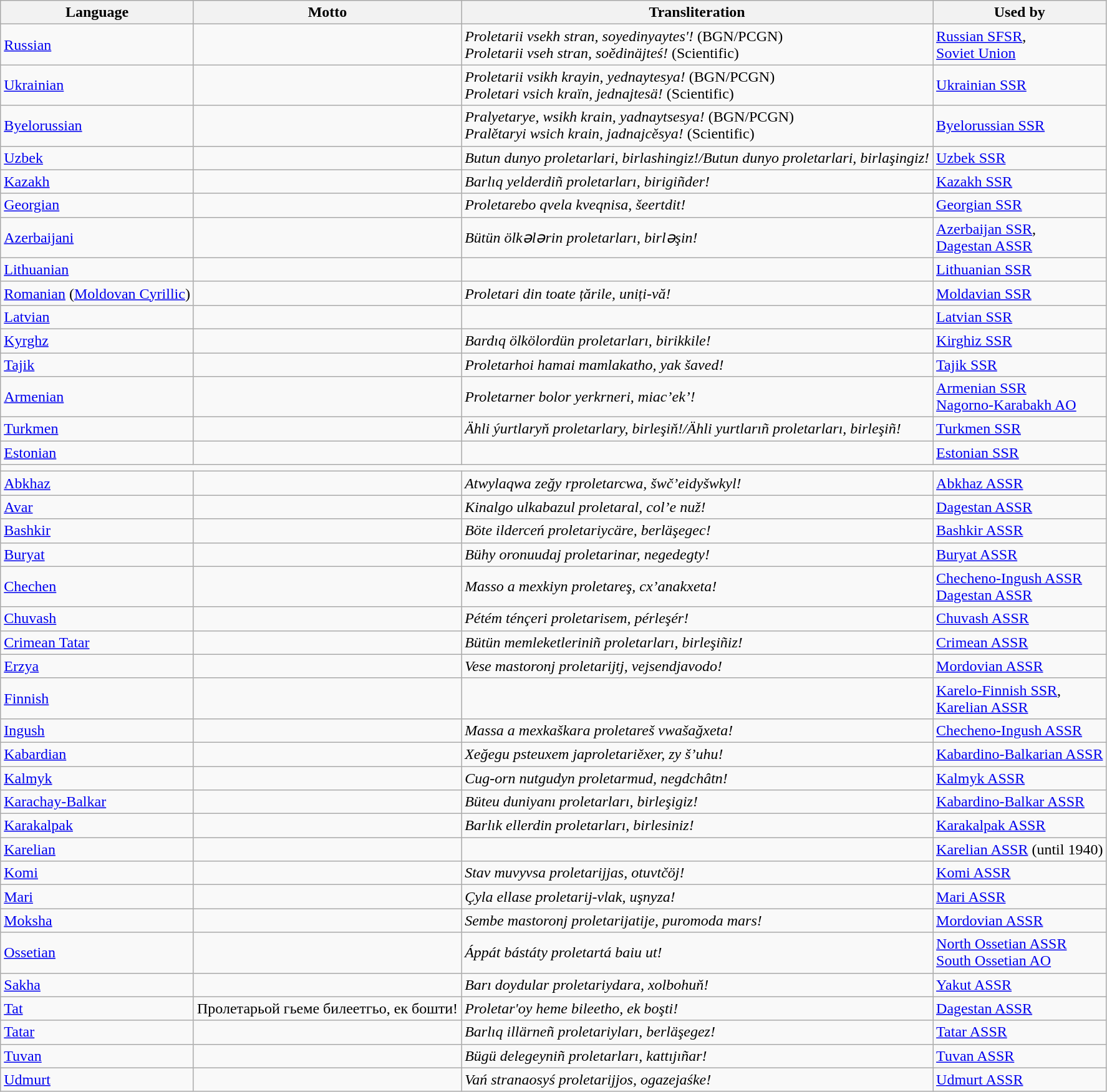<table class="wikitable collapsible">
<tr>
<th>Language</th>
<th>Motto</th>
<th>Transliteration</th>
<th>Used by</th>
</tr>
<tr>
<td><a href='#'>Russian</a></td>
<td></td>
<td><em>Proletarii vsekh stran, soyedinyaytes'!</em> (BGN/PCGN)<br><em>Proletarii vseh stran, soědinäjteś!</em> (Scientific)</td>
<td><a href='#'>Russian SFSR</a>,<br><a href='#'>Soviet Union</a></td>
</tr>
<tr>
<td><a href='#'>Ukrainian</a></td>
<td></td>
<td><em>Proletarii vsikh krayin, yednaytesya!</em> (BGN/PCGN)<br><em>Proletari vsich kraïn, jednajtesä!</em> (Scientific)</td>
<td><a href='#'>Ukrainian SSR</a></td>
</tr>
<tr>
<td><a href='#'>Byelorussian</a></td>
<td></td>
<td><em>Pralyetarye, wsikh krain, yadnaytsesya!</em> (BGN/PCGN)<br><em>Pralětaryi wsich krain, jadnajcěsya!</em> (Scientific)</td>
<td><a href='#'>Byelorussian SSR</a></td>
</tr>
<tr>
<td><a href='#'>Uzbek</a></td>
<td></td>
<td><em>Butun dunyo proletarlari, birlashingiz!/Butun dunyo proletarlari, birlaşingiz!</em></td>
<td><a href='#'>Uzbek SSR</a></td>
</tr>
<tr>
<td><a href='#'>Kazakh</a></td>
<td></td>
<td><em>Barlıq yelderdiñ proletarları, birigiñder!</em></td>
<td><a href='#'>Kazakh SSR</a></td>
</tr>
<tr>
<td><a href='#'>Georgian</a></td>
<td></td>
<td><em>Proletarebo qvela kveqnisa, šeertdit!</em></td>
<td><a href='#'>Georgian SSR</a></td>
</tr>
<tr>
<td><a href='#'>Azerbaijani</a></td>
<td></td>
<td><em>Bütün ölkələrin proletarları, birləşin!</em></td>
<td><a href='#'>Azerbaijan SSR</a>,<br><a href='#'>Dagestan ASSR</a></td>
</tr>
<tr>
<td><a href='#'>Lithuanian</a></td>
<td></td>
<td></td>
<td><a href='#'>Lithuanian SSR</a></td>
</tr>
<tr>
<td><a href='#'>Romanian</a> (<a href='#'>Moldovan Cyrillic</a>)</td>
<td></td>
<td><em>Proletari din toate țările, uniți-vă!</em></td>
<td><a href='#'>Moldavian SSR</a></td>
</tr>
<tr>
<td><a href='#'>Latvian</a></td>
<td></td>
<td></td>
<td><a href='#'>Latvian SSR</a></td>
</tr>
<tr>
<td><a href='#'>Kyrghz</a></td>
<td></td>
<td><em>Bardıq ölkölordün proletarları, birikkile!</em></td>
<td><a href='#'>Kirghiz SSR</a></td>
</tr>
<tr>
<td><a href='#'>Tajik</a></td>
<td></td>
<td><em>Proletarhoi hamai mamlakatho, yak šaved!</em></td>
<td><a href='#'>Tajik SSR</a></td>
</tr>
<tr>
<td><a href='#'>Armenian</a></td>
<td></td>
<td><em>Proletarner bolor yerkrneri, miac’ek’!</em></td>
<td><a href='#'>Armenian SSR</a><br><a href='#'>Nagorno-Karabakh AO</a></td>
</tr>
<tr>
<td><a href='#'>Turkmen</a></td>
<td></td>
<td><em>Ähli ýurtlaryň proletarlary, birleşiň!/Ähli yurtlarıñ proletarları, birleşiñ!</em></td>
<td><a href='#'>Turkmen SSR</a></td>
</tr>
<tr>
<td><a href='#'>Estonian</a></td>
<td></td>
<td></td>
<td><a href='#'>Estonian SSR</a></td>
</tr>
<tr>
<td colspan=4></td>
</tr>
<tr>
<td><a href='#'>Abkhaz</a></td>
<td></td>
<td><em>Atwylaqwa zeğy rproletarcwa, šwč’eidyšwkyl!</em></td>
<td><a href='#'>Abkhaz ASSR</a></td>
</tr>
<tr>
<td><a href='#'>Avar</a></td>
<td></td>
<td><em>Kinalgo ulkabazul proletaral, col’e nuž!</em></td>
<td><a href='#'>Dagestan ASSR</a></td>
</tr>
<tr>
<td><a href='#'>Bashkir</a></td>
<td></td>
<td><em>Böte ilderceń proletariycäre, berläşegec!</em></td>
<td><a href='#'>Bashkir ASSR</a></td>
</tr>
<tr>
<td><a href='#'>Buryat</a></td>
<td></td>
<td><em>Bühy oronuudaj proletarinar, negedegty!</em></td>
<td><a href='#'>Buryat ASSR</a></td>
</tr>
<tr>
<td><a href='#'>Chechen</a></td>
<td></td>
<td><em>Masso a mexkiyn proletareş, cx’anakxeta!</em></td>
<td><a href='#'>Checheno-Ingush ASSR</a><br><a href='#'>Dagestan ASSR</a></td>
</tr>
<tr>
<td><a href='#'>Chuvash</a></td>
<td></td>
<td><em>Pétém ténçeri proletarisem, pérleşér!</em></td>
<td><a href='#'>Chuvash ASSR</a></td>
</tr>
<tr>
<td><a href='#'>Crimean Tatar</a></td>
<td></td>
<td><em>Bütün memleketleriniñ proletarları, birleşiñiz!</em></td>
<td><a href='#'>Crimean ASSR</a></td>
</tr>
<tr>
<td><a href='#'>Erzya</a></td>
<td></td>
<td><em>Vese mastoronj proletarijtj, vejsendjavodo!</em></td>
<td><a href='#'>Mordovian ASSR</a></td>
</tr>
<tr>
<td><a href='#'>Finnish</a></td>
<td></td>
<td></td>
<td><a href='#'>Karelo-Finnish SSR</a>,<br><a href='#'>Karelian ASSR</a></td>
</tr>
<tr>
<td><a href='#'>Ingush</a></td>
<td></td>
<td><em>Massa a mexkaškara proletareš vwašağxeta!</em></td>
<td><a href='#'>Checheno-Ingush ASSR</a></td>
</tr>
<tr>
<td><a href='#'>Kabardian</a></td>
<td></td>
<td><em>Xeğegu psteuxem japroletariěxer, zy š’uhu!</em></td>
<td><a href='#'>Kabardino-Balkarian ASSR</a></td>
</tr>
<tr>
<td><a href='#'>Kalmyk</a></td>
<td></td>
<td><em>Cug-orn nutgudyn proletarmud, negdchâtn!</em></td>
<td><a href='#'>Kalmyk ASSR</a></td>
</tr>
<tr>
<td><a href='#'>Karachay-Balkar</a></td>
<td></td>
<td><em>Büteu duniyanı proletarları, birleşigiz!</em></td>
<td><a href='#'>Kabardino-Balkar ASSR</a></td>
</tr>
<tr>
<td><a href='#'>Karakalpak</a></td>
<td></td>
<td><em>Barlık ellerdin proletarları, birlesiniz!</em></td>
<td><a href='#'>Karakalpak ASSR</a></td>
</tr>
<tr>
<td><a href='#'>Karelian</a></td>
<td></td>
<td></td>
<td><a href='#'>Karelian ASSR</a> (until 1940)</td>
</tr>
<tr>
<td><a href='#'>Komi</a></td>
<td></td>
<td><em>Stav muvyvsa proletarijjas, otuvtčöj!</em></td>
<td><a href='#'>Komi ASSR</a></td>
</tr>
<tr>
<td><a href='#'>Mari</a></td>
<td></td>
<td><em>Çyla ellase proletarij-vlak, uşnyza!</em></td>
<td><a href='#'>Mari ASSR</a></td>
</tr>
<tr>
<td><a href='#'>Moksha</a></td>
<td></td>
<td><em>Sembe mastoronj proletarijatije, puromoda mars!</em></td>
<td><a href='#'>Mordovian ASSR</a></td>
</tr>
<tr>
<td><a href='#'>Ossetian</a></td>
<td></td>
<td><em>Áppát bástáty proletartá baiu ut!</em></td>
<td><a href='#'>North Ossetian ASSR</a><br><a href='#'>South Ossetian AO</a></td>
</tr>
<tr>
<td><a href='#'>Sakha</a></td>
<td></td>
<td><em>Barı doydular proletariydara, xolbohuň!</em></td>
<td><a href='#'>Yakut ASSR</a></td>
</tr>
<tr>
<td><a href='#'>Tat</a></td>
<td>Пролетарьой гьеме билеетгьо, ек бошти!</td>
<td><em>Proletar'oy heme bileetho, ek boşti!</em></td>
<td><a href='#'>Dagestan ASSR</a></td>
</tr>
<tr>
<td><a href='#'>Tatar</a></td>
<td></td>
<td><em>Barlıq illärneñ proletariyları, berläşegez!</em></td>
<td><a href='#'>Tatar ASSR</a></td>
</tr>
<tr>
<td><a href='#'>Tuvan</a></td>
<td></td>
<td><em>Bügü delegeyniñ proletarları, kattıjıñar!</em></td>
<td><a href='#'>Tuvan ASSR</a></td>
</tr>
<tr>
<td><a href='#'>Udmurt</a></td>
<td></td>
<td><em>Vań stranaosyś proletarijjos, ogazejaśke!</em></td>
<td><a href='#'>Udmurt ASSR</a></td>
</tr>
</table>
